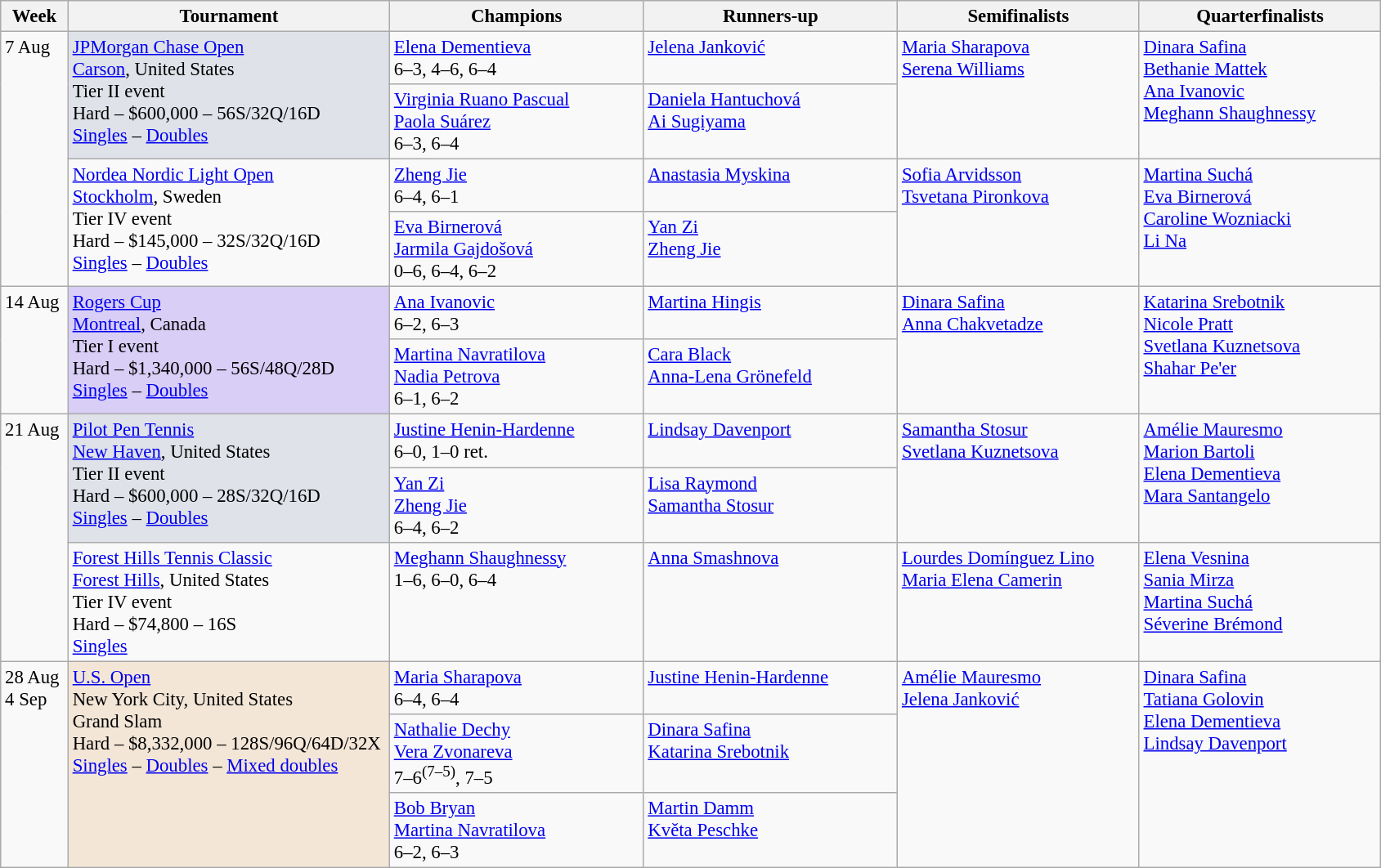<table class=wikitable style=font-size:95%>
<tr>
<th style="width:48px;">Week</th>
<th style="width:255px;">Tournament</th>
<th style="width:200px;">Champions</th>
<th style="width:200px;">Runners-up</th>
<th style="width:190px;">Semifinalists</th>
<th style="width:190px;">Quarterfinalists</th>
</tr>
<tr valign="top">
<td rowspan=4>7 Aug</td>
<td rowspan=2 bgcolor="#dfe2e9"><a href='#'>JPMorgan Chase Open</a><br> <a href='#'>Carson</a>, United States <br>Tier II event<br>Hard – $600,000 – 56S/32Q/16D<br><a href='#'>Singles</a> – <a href='#'>Doubles</a></td>
<td> <a href='#'>Elena Dementieva</a><br>6–3, 4–6, 6–4</td>
<td> <a href='#'>Jelena Janković</a></td>
<td rowspan=2> <a href='#'>Maria Sharapova</a><br> <a href='#'>Serena Williams</a></td>
<td rowspan=2> <a href='#'>Dinara Safina</a><br> <a href='#'>Bethanie Mattek</a><br> <a href='#'>Ana Ivanovic</a><br> <a href='#'>Meghann Shaughnessy</a></td>
</tr>
<tr valign="top">
<td> <a href='#'>Virginia Ruano Pascual</a> <br>  <a href='#'>Paola Suárez</a><br> 6–3, 6–4</td>
<td> <a href='#'>Daniela Hantuchová</a> <br>  <a href='#'>Ai Sugiyama</a></td>
</tr>
<tr valign="top">
<td rowspan=2><a href='#'>Nordea Nordic Light Open</a><br> <a href='#'>Stockholm</a>, Sweden <br>Tier IV event<br>Hard – $145,000 – 32S/32Q/16D<br><a href='#'>Singles</a> – <a href='#'>Doubles</a></td>
<td> <a href='#'>Zheng Jie</a><br>6–4, 6–1</td>
<td> <a href='#'>Anastasia Myskina</a></td>
<td rowspan=2> <a href='#'>Sofia Arvidsson</a><br> <a href='#'>Tsvetana Pironkova</a></td>
<td rowspan=2> <a href='#'>Martina Suchá</a><br> <a href='#'>Eva Birnerová</a><br> <a href='#'>Caroline Wozniacki</a><br> <a href='#'>Li Na</a></td>
</tr>
<tr valign="top">
<td> <a href='#'>Eva Birnerová</a> <br>  <a href='#'>Jarmila Gajdošová</a><br> 0–6, 6–4, 6–2</td>
<td> <a href='#'>Yan Zi</a> <br>  <a href='#'>Zheng Jie</a></td>
</tr>
<tr valign="top">
<td rowspan=2>14 Aug</td>
<td rowspan=2 bgcolor="#d8cef6"><a href='#'>Rogers Cup</a><br> <a href='#'>Montreal</a>, Canada <br>Tier I event<br>Hard – $1,340,000 – 56S/48Q/28D<br><a href='#'>Singles</a> – <a href='#'>Doubles</a></td>
<td> <a href='#'>Ana Ivanovic</a><br>6–2, 6–3</td>
<td> <a href='#'>Martina Hingis</a></td>
<td rowspan=2> <a href='#'>Dinara Safina</a><br> <a href='#'>Anna Chakvetadze</a></td>
<td rowspan=2> <a href='#'>Katarina Srebotnik</a><br> <a href='#'>Nicole Pratt</a><br> <a href='#'>Svetlana Kuznetsova</a><br> <a href='#'>Shahar Pe'er</a></td>
</tr>
<tr valign="top">
<td> <a href='#'>Martina Navratilova</a> <br>  <a href='#'>Nadia Petrova</a><br> 6–1, 6–2</td>
<td> <a href='#'>Cara Black</a> <br>  <a href='#'>Anna-Lena Grönefeld</a></td>
</tr>
<tr valign="top">
<td rowspan=3>21 Aug</td>
<td rowspan=2 bgcolor="#dfe2e9"><a href='#'>Pilot Pen Tennis</a><br> <a href='#'>New Haven</a>, United States <br>Tier II event<br>Hard – $600,000 – 28S/32Q/16D<br><a href='#'>Singles</a> – <a href='#'>Doubles</a></td>
<td> <a href='#'>Justine Henin-Hardenne</a><br>6–0, 1–0 ret.</td>
<td> <a href='#'>Lindsay Davenport</a></td>
<td rowspan=2> <a href='#'>Samantha Stosur</a><br> <a href='#'>Svetlana Kuznetsova</a></td>
<td rowspan=2> <a href='#'>Amélie Mauresmo</a><br> <a href='#'>Marion Bartoli</a><br> <a href='#'>Elena Dementieva</a><br> <a href='#'>Mara Santangelo</a></td>
</tr>
<tr valign="top">
<td> <a href='#'>Yan Zi</a> <br>  <a href='#'>Zheng Jie</a><br> 6–4, 6–2</td>
<td> <a href='#'>Lisa Raymond</a> <br>  <a href='#'>Samantha Stosur</a></td>
</tr>
<tr valign="top">
<td><a href='#'>Forest Hills Tennis Classic</a><br> <a href='#'>Forest Hills</a>, United States <br>Tier IV event<br>Hard – $74,800 – 16S<br><a href='#'>Singles</a></td>
<td> <a href='#'>Meghann Shaughnessy</a><br>1–6, 6–0, 6–4</td>
<td> <a href='#'>Anna Smashnova</a></td>
<td> <a href='#'>Lourdes Domínguez Lino</a><br> <a href='#'>Maria Elena Camerin</a></td>
<td> <a href='#'>Elena Vesnina</a><br> <a href='#'>Sania Mirza</a><br> <a href='#'>Martina Suchá</a><br> <a href='#'>Séverine Brémond</a></td>
</tr>
<tr valign="top">
<td rowspan=3>28 Aug<br>4 Sep</td>
<td style="background:#F3E6D7;" rowspan="3"><a href='#'>U.S. Open</a><br> New York City, United States <br>Grand Slam<br>Hard – $8,332,000 – 128S/96Q/64D/32X<br><a href='#'>Singles</a> – <a href='#'>Doubles</a> – <a href='#'>Mixed doubles</a></td>
<td> <a href='#'>Maria Sharapova</a><br>6–4, 6–4</td>
<td> <a href='#'>Justine Henin-Hardenne</a></td>
<td rowspan=3> <a href='#'>Amélie Mauresmo</a><br> <a href='#'>Jelena Janković</a></td>
<td rowspan=3> <a href='#'>Dinara Safina</a><br> <a href='#'>Tatiana Golovin</a><br> <a href='#'>Elena Dementieva</a><br> <a href='#'>Lindsay Davenport</a></td>
</tr>
<tr valign="top">
<td> <a href='#'>Nathalie Dechy</a> <br>  <a href='#'>Vera Zvonareva</a><br>7–6<sup>(7–5)</sup>, 7–5</td>
<td> <a href='#'>Dinara Safina</a> <br>  <a href='#'>Katarina Srebotnik</a></td>
</tr>
<tr valign="top">
<td> <a href='#'>Bob Bryan</a> <br>  <a href='#'>Martina Navratilova</a><br> 6–2, 6–3</td>
<td> <a href='#'>Martin Damm</a> <br>  <a href='#'>Květa Peschke</a></td>
</tr>
</table>
